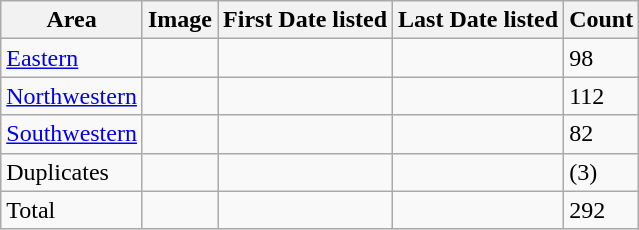<table class="wikitable sortable">
<tr>
<th scope="col" ><strong>Area</strong></th>
<th scope="col" class="unsortable" ><strong>Image</strong></th>
<th scope="col" ><strong>First Date listed</strong></th>
<th scope="col" ><strong>Last Date listed</strong></th>
<th scope="col" ><strong>Count</strong></th>
</tr>
<tr>
<td><a href='#'>Eastern</a></td>
<td></td>
<td></td>
<td></td>
<td>98</td>
</tr>
<tr>
<td><a href='#'>Northwestern</a></td>
<td></td>
<td></td>
<td></td>
<td>112</td>
</tr>
<tr>
<td><a href='#'>Southwestern</a></td>
<td></td>
<td></td>
<td></td>
<td>82</td>
</tr>
<tr>
<td>Duplicates</td>
<td></td>
<td></td>
<td></td>
<td>(3)</td>
</tr>
<tr>
<td>Total</td>
<td></td>
<td></td>
<td></td>
<td>292</td>
</tr>
</table>
